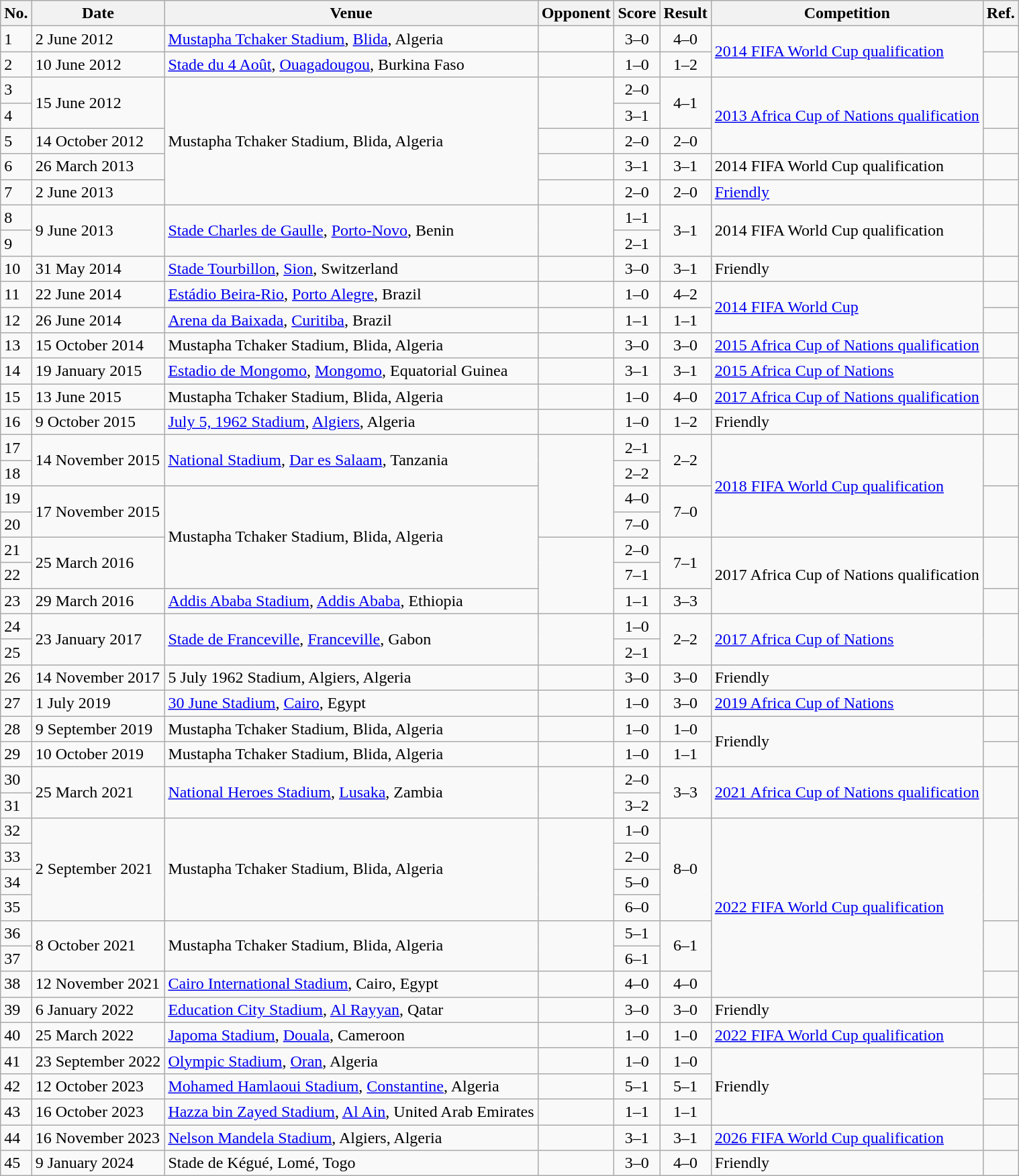<table class="wikitable sortable">
<tr>
<th>No.</th>
<th>Date</th>
<th>Venue</th>
<th>Opponent</th>
<th>Score</th>
<th>Result</th>
<th>Competition</th>
<th>Ref.</th>
</tr>
<tr>
<td>1</td>
<td>2 June 2012</td>
<td><a href='#'>Mustapha Tchaker Stadium</a>, <a href='#'>Blida</a>, Algeria</td>
<td></td>
<td align="center">3–0</td>
<td align="center">4–0</td>
<td rowspan="2"><a href='#'>2014 FIFA World Cup qualification</a></td>
<td></td>
</tr>
<tr>
<td>2</td>
<td>10 June 2012</td>
<td><a href='#'>Stade du 4 Août</a>, <a href='#'>Ouagadougou</a>, Burkina Faso</td>
<td></td>
<td align="center">1–0</td>
<td align="center">1–2</td>
<td></td>
</tr>
<tr>
<td>3</td>
<td rowspan="2">15 June 2012</td>
<td rowspan="5">Mustapha Tchaker Stadium, Blida, Algeria</td>
<td rowspan="2"></td>
<td align="center">2–0</td>
<td rowspan="2" align="center">4–1</td>
<td rowspan="3"><a href='#'>2013 Africa Cup of Nations qualification</a></td>
<td rowspan="2"></td>
</tr>
<tr>
<td>4</td>
<td align="center">3–1</td>
</tr>
<tr>
<td>5</td>
<td>14 October 2012</td>
<td></td>
<td align="center">2–0</td>
<td align="center">2–0</td>
<td></td>
</tr>
<tr>
<td>6</td>
<td>26 March 2013</td>
<td></td>
<td align="center">3–1</td>
<td align="center">3–1</td>
<td>2014 FIFA World Cup qualification</td>
<td></td>
</tr>
<tr>
<td>7</td>
<td>2 June 2013</td>
<td></td>
<td align="center">2–0</td>
<td align="center">2–0</td>
<td><a href='#'>Friendly</a></td>
<td></td>
</tr>
<tr>
<td>8</td>
<td rowspan="2">9 June 2013</td>
<td rowspan="2"><a href='#'>Stade Charles de Gaulle</a>, <a href='#'>Porto-Novo</a>, Benin</td>
<td rowspan="2"></td>
<td align="center">1–1</td>
<td rowspan="2" align="center">3–1</td>
<td rowspan="2">2014 FIFA World Cup qualification</td>
<td rowspan="2"></td>
</tr>
<tr>
<td>9</td>
<td align="center">2–1</td>
</tr>
<tr>
<td>10</td>
<td>31 May 2014</td>
<td><a href='#'>Stade Tourbillon</a>, <a href='#'>Sion</a>, Switzerland</td>
<td></td>
<td align="center">3–0</td>
<td align="center">3–1</td>
<td>Friendly</td>
<td></td>
</tr>
<tr>
<td>11</td>
<td>22 June 2014</td>
<td><a href='#'>Estádio Beira-Rio</a>, <a href='#'>Porto Alegre</a>, Brazil</td>
<td></td>
<td align="center">1–0</td>
<td align="center">4–2</td>
<td rowspan="2"><a href='#'>2014 FIFA World Cup</a></td>
<td></td>
</tr>
<tr>
<td>12</td>
<td>26 June 2014</td>
<td><a href='#'>Arena da Baixada</a>, <a href='#'>Curitiba</a>, Brazil</td>
<td></td>
<td align="center">1–1</td>
<td align="center">1–1</td>
<td></td>
</tr>
<tr>
<td>13</td>
<td>15 October 2014</td>
<td>Mustapha Tchaker Stadium, Blida, Algeria</td>
<td></td>
<td align="center">3–0</td>
<td align="center">3–0</td>
<td><a href='#'>2015 Africa Cup of Nations qualification</a></td>
<td></td>
</tr>
<tr>
<td>14</td>
<td>19 January 2015</td>
<td><a href='#'>Estadio de Mongomo</a>, <a href='#'>Mongomo</a>, Equatorial Guinea</td>
<td></td>
<td align="center">3–1</td>
<td align="center">3–1</td>
<td><a href='#'>2015 Africa Cup of Nations</a></td>
<td></td>
</tr>
<tr>
<td>15</td>
<td>13 June 2015</td>
<td>Mustapha Tchaker Stadium, Blida, Algeria</td>
<td></td>
<td align="center">1–0</td>
<td align="center">4–0</td>
<td><a href='#'>2017 Africa Cup of Nations qualification</a></td>
<td></td>
</tr>
<tr>
<td>16</td>
<td>9 October 2015</td>
<td><a href='#'>July 5, 1962 Stadium</a>, <a href='#'>Algiers</a>, Algeria</td>
<td></td>
<td align="center">1–0</td>
<td align="center">1–2</td>
<td>Friendly</td>
<td></td>
</tr>
<tr>
<td>17</td>
<td rowspan="2">14 November 2015</td>
<td rowspan="2"><a href='#'>National Stadium</a>, <a href='#'>Dar es Salaam</a>, Tanzania</td>
<td rowspan="4"></td>
<td align="center">2–1</td>
<td rowspan="2" align="center">2–2</td>
<td rowspan="4"><a href='#'>2018 FIFA World Cup qualification</a></td>
<td rowspan="2"></td>
</tr>
<tr>
<td>18</td>
<td align="center">2–2</td>
</tr>
<tr>
<td>19</td>
<td rowspan="2">17 November 2015</td>
<td rowspan="4">Mustapha Tchaker Stadium, Blida, Algeria</td>
<td align="center">4–0</td>
<td rowspan="2" align="center">7–0</td>
<td rowspan="2"></td>
</tr>
<tr>
<td>20</td>
<td align="center">7–0</td>
</tr>
<tr>
<td>21</td>
<td rowspan="2">25 March 2016</td>
<td rowspan="3"></td>
<td align="center">2–0</td>
<td rowspan="2" align="center">7–1</td>
<td rowspan="3">2017 Africa Cup of Nations qualification</td>
<td rowspan="2"></td>
</tr>
<tr>
<td>22</td>
<td align="center">7–1</td>
</tr>
<tr>
<td>23</td>
<td>29 March 2016</td>
<td><a href='#'>Addis Ababa Stadium</a>, <a href='#'>Addis Ababa</a>, Ethiopia</td>
<td align="center">1–1</td>
<td align="center">3–3</td>
<td></td>
</tr>
<tr>
<td>24</td>
<td rowspan="2">23 January 2017</td>
<td rowspan="2"><a href='#'>Stade de Franceville</a>, <a href='#'>Franceville</a>, Gabon</td>
<td rowspan="2"></td>
<td align="center">1–0</td>
<td rowspan="2" align="center">2–2</td>
<td rowspan="2"><a href='#'>2017 Africa Cup of Nations</a></td>
<td rowspan="2"></td>
</tr>
<tr>
<td>25</td>
<td align="center">2–1</td>
</tr>
<tr>
<td>26</td>
<td>14 November 2017</td>
<td>5 July 1962 Stadium, Algiers, Algeria</td>
<td></td>
<td align="center">3–0</td>
<td align="center">3–0</td>
<td>Friendly</td>
<td></td>
</tr>
<tr>
<td>27</td>
<td>1 July 2019</td>
<td><a href='#'>30 June Stadium</a>, <a href='#'>Cairo</a>, Egypt</td>
<td></td>
<td align="center">1–0</td>
<td align="center">3–0</td>
<td><a href='#'>2019 Africa Cup of Nations</a></td>
<td></td>
</tr>
<tr>
<td>28</td>
<td>9 September 2019</td>
<td>Mustapha Tchaker Stadium, Blida, Algeria</td>
<td></td>
<td align="center">1–0</td>
<td align="center">1–0</td>
<td rowspan="2">Friendly</td>
<td></td>
</tr>
<tr>
<td>29</td>
<td>10 October 2019</td>
<td>Mustapha Tchaker Stadium, Blida, Algeria</td>
<td></td>
<td align="center">1–0</td>
<td align="center">1–1</td>
<td></td>
</tr>
<tr>
<td>30</td>
<td rowspan="2">25 March 2021</td>
<td rowspan="2"><a href='#'>National Heroes Stadium</a>, <a href='#'>Lusaka</a>, Zambia</td>
<td rowspan="2"></td>
<td align="center">2–0</td>
<td rowspan="2" align="center">3–3</td>
<td rowspan="2"><a href='#'>2021 Africa Cup of Nations qualification</a></td>
<td rowspan="2"></td>
</tr>
<tr>
<td>31</td>
<td align="center">3–2</td>
</tr>
<tr>
<td>32</td>
<td rowspan="4">2 September 2021</td>
<td rowspan="4">Mustapha Tchaker Stadium, Blida, Algeria</td>
<td rowspan="4"></td>
<td align="center">1–0</td>
<td rowspan="4" align="center">8–0</td>
<td rowspan="7"><a href='#'>2022 FIFA World Cup qualification</a></td>
<td rowspan="4"></td>
</tr>
<tr>
<td>33</td>
<td align="center">2–0</td>
</tr>
<tr>
<td>34</td>
<td align="center">5–0</td>
</tr>
<tr>
<td>35</td>
<td align="center">6–0</td>
</tr>
<tr>
<td>36</td>
<td rowspan="2">8 October 2021</td>
<td rowspan="2">Mustapha Tchaker Stadium, Blida, Algeria</td>
<td rowspan="2"></td>
<td align="center">5–1</td>
<td rowspan="2" align="center">6–1</td>
<td rowspan="2"></td>
</tr>
<tr>
<td>37</td>
<td align="center">6–1</td>
</tr>
<tr>
<td>38</td>
<td>12 November 2021</td>
<td><a href='#'>Cairo International Stadium</a>, Cairo, Egypt</td>
<td></td>
<td align="center">4–0</td>
<td align="center">4–0</td>
<td></td>
</tr>
<tr>
<td>39</td>
<td>6 January 2022</td>
<td><a href='#'>Education City Stadium</a>, <a href='#'>Al Rayyan</a>, Qatar</td>
<td></td>
<td align="center">3–0</td>
<td align="center">3–0</td>
<td>Friendly</td>
<td></td>
</tr>
<tr>
<td>40</td>
<td>25 March 2022</td>
<td><a href='#'>Japoma Stadium</a>, <a href='#'>Douala</a>, Cameroon</td>
<td></td>
<td align="center">1–0</td>
<td align="center">1–0</td>
<td><a href='#'>2022 FIFA World Cup qualification</a></td>
<td></td>
</tr>
<tr>
<td>41</td>
<td>23 September 2022</td>
<td><a href='#'>Olympic Stadium</a>, <a href='#'>Oran</a>, Algeria</td>
<td></td>
<td align="center">1–0</td>
<td align="center">1–0</td>
<td rowspan=3>Friendly</td>
<td></td>
</tr>
<tr>
<td>42</td>
<td>12 October 2023</td>
<td><a href='#'>Mohamed Hamlaoui Stadium</a>, <a href='#'>Constantine</a>, Algeria</td>
<td></td>
<td align="center">5–1</td>
<td align="center">5–1</td>
<td></td>
</tr>
<tr>
<td>43</td>
<td>16 October 2023</td>
<td><a href='#'>Hazza bin Zayed Stadium</a>, <a href='#'>Al Ain</a>, United Arab Emirates</td>
<td></td>
<td align="center">1–1</td>
<td align="center">1–1</td>
<td></td>
</tr>
<tr>
<td>44</td>
<td>16 November 2023</td>
<td><a href='#'>Nelson Mandela Stadium</a>, Algiers, Algeria</td>
<td></td>
<td align="center">3–1</td>
<td align="center">3–1</td>
<td><a href='#'>2026 FIFA World Cup qualification</a></td>
<td></td>
</tr>
<tr>
<td>45</td>
<td>9 January 2024</td>
<td>Stade de Kégué, Lomé, Togo</td>
<td></td>
<td align="center">3–0</td>
<td align="center">4–0</td>
<td>Friendly</td>
<td></td>
</tr>
</table>
